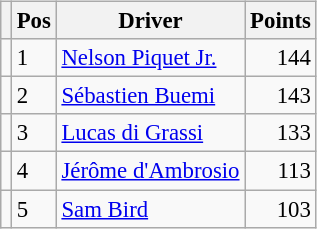<table class="wikitable" style="font-size: 95%; display:inline-table;">
<tr>
<th></th>
<th>Pos</th>
<th>Driver</th>
<th>Points</th>
</tr>
<tr>
<td align="left"></td>
<td>1</td>
<td> <a href='#'>Nelson Piquet Jr.</a></td>
<td align="right">144</td>
</tr>
<tr>
<td align="left"></td>
<td>2</td>
<td> <a href='#'>Sébastien Buemi</a></td>
<td align="right">143</td>
</tr>
<tr>
<td align="left"></td>
<td>3</td>
<td> <a href='#'>Lucas di Grassi</a></td>
<td align="right">133</td>
</tr>
<tr>
<td align="left"></td>
<td>4</td>
<td> <a href='#'>Jérôme d'Ambrosio</a></td>
<td align="right">113</td>
</tr>
<tr>
<td align="left"></td>
<td>5</td>
<td> <a href='#'>Sam Bird</a></td>
<td align="right">103</td>
</tr>
</table>
